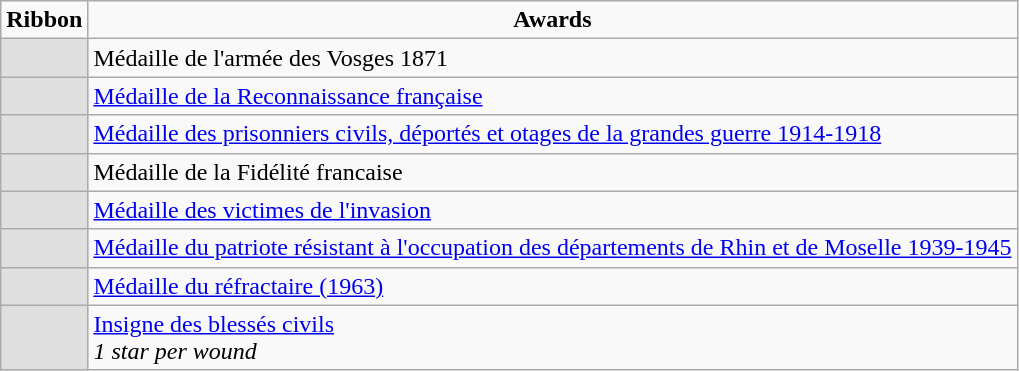<table class="wikitable">
<tr>
<td align=center><strong>Ribbon</strong></td>
<td align=center><strong>Awards</strong></td>
</tr>
<tr>
<td bgcolor="#DFDFDF"></td>
<td>Médaille de l'armée des Vosges 1871</td>
</tr>
<tr>
<td bgcolor="#DFDFDF"></td>
<td><a href='#'>Médaille de la Reconnaissance française</a></td>
</tr>
<tr>
<td bgcolor="#DFDFDF"></td>
<td><a href='#'>Médaille des prisonniers civils, déportés et otages de la grandes guerre 1914-1918</a></td>
</tr>
<tr>
<td bgcolor="#DFDFDF"></td>
<td>Médaille de la Fidélité francaise</td>
</tr>
<tr>
<td bgcolor="#DFDFDF"></td>
<td><a href='#'>Médaille des victimes de l'invasion</a></td>
</tr>
<tr>
<td bgcolor="#DFDFDF"></td>
<td><a href='#'>Médaille du patriote résistant à l'occupation des départements de Rhin et de Moselle 1939-1945</a></td>
</tr>
<tr>
<td bgcolor="#DFDFDF"></td>
<td><a href='#'>Médaille du réfractaire (1963)</a></td>
</tr>
<tr>
<td bgcolor="#DFDFDF"></td>
<td><a href='#'>Insigne des blessés civils</a><br> <em>1 star per wound</em></td>
</tr>
</table>
